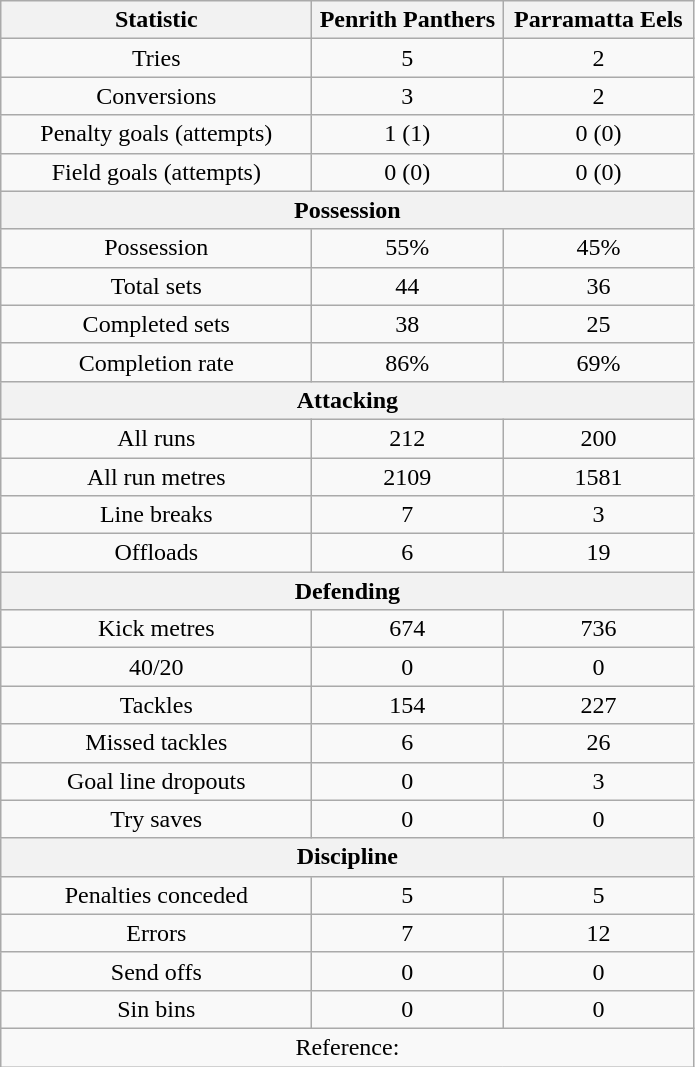<table class="wikitable" style="text-align: center">
<tr>
<th width=200>Statistic</th>
<th width=120>Penrith Panthers</th>
<th width=120>Parramatta Eels</th>
</tr>
<tr>
<td>Tries</td>
<td>5</td>
<td>2</td>
</tr>
<tr>
<td>Conversions</td>
<td>3</td>
<td>2</td>
</tr>
<tr>
<td>Penalty goals (attempts)</td>
<td>1 (1)</td>
<td>0 (0)</td>
</tr>
<tr>
<td>Field goals (attempts)</td>
<td>0 (0)</td>
<td>0 (0)</td>
</tr>
<tr>
<th colspan=3>Possession</th>
</tr>
<tr>
<td>Possession</td>
<td>55%</td>
<td>45%</td>
</tr>
<tr>
<td>Total sets</td>
<td>44</td>
<td>36</td>
</tr>
<tr>
<td>Completed sets</td>
<td>38</td>
<td>25</td>
</tr>
<tr>
<td>Completion rate</td>
<td>86%</td>
<td>69%</td>
</tr>
<tr>
<th colspan=3>Attacking</th>
</tr>
<tr>
<td>All runs</td>
<td>212</td>
<td>200</td>
</tr>
<tr>
<td>All run metres</td>
<td>2109</td>
<td>1581</td>
</tr>
<tr>
<td>Line breaks</td>
<td>7</td>
<td>3</td>
</tr>
<tr>
<td>Offloads</td>
<td>6</td>
<td>19</td>
</tr>
<tr>
<th colspan=3>Defending</th>
</tr>
<tr>
<td>Kick metres</td>
<td>674</td>
<td>736</td>
</tr>
<tr>
<td>40/20</td>
<td>0</td>
<td>0</td>
</tr>
<tr>
<td>Tackles</td>
<td>154</td>
<td>227</td>
</tr>
<tr>
<td>Missed tackles</td>
<td>6</td>
<td>26</td>
</tr>
<tr>
<td>Goal line dropouts</td>
<td>0</td>
<td>3</td>
</tr>
<tr>
<td>Try saves</td>
<td>0</td>
<td>0</td>
</tr>
<tr>
<th colspan=3>Discipline</th>
</tr>
<tr>
<td>Penalties conceded</td>
<td>5</td>
<td>5</td>
</tr>
<tr>
<td>Errors</td>
<td>7</td>
<td>12</td>
</tr>
<tr>
<td>Send offs</td>
<td>0</td>
<td>0</td>
</tr>
<tr>
<td>Sin bins</td>
<td>0</td>
<td>0</td>
</tr>
<tr>
<td colspan="3">Reference: </td>
</tr>
</table>
